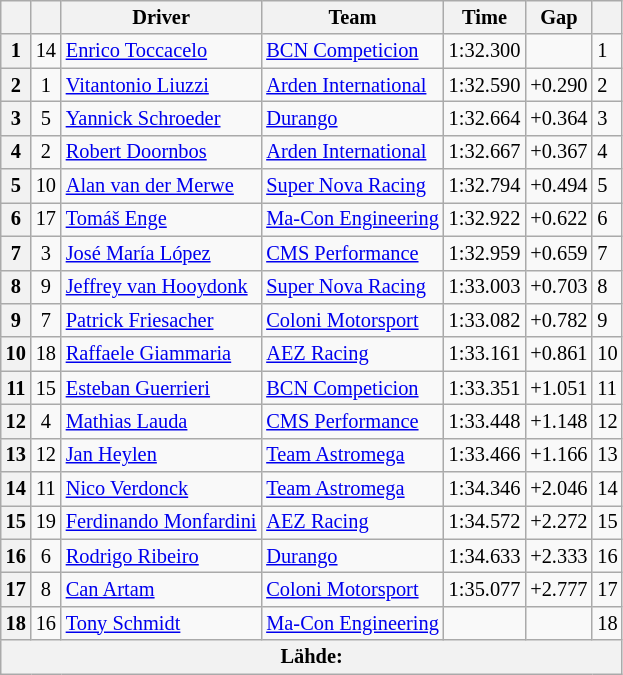<table class="wikitable" style="font-size:85%">
<tr>
<th></th>
<th></th>
<th>Driver</th>
<th>Team</th>
<th>Time</th>
<th>Gap</th>
<th></th>
</tr>
<tr>
<th>1</th>
<td align="center">14</td>
<td> <a href='#'>Enrico Toccacelo</a></td>
<td><a href='#'>BCN Competicion</a></td>
<td>1:32.300</td>
<td></td>
<td>1</td>
</tr>
<tr>
<th>2</th>
<td align="center">1</td>
<td> <a href='#'>Vitantonio Liuzzi</a></td>
<td><a href='#'>Arden International</a></td>
<td>1:32.590</td>
<td>+0.290</td>
<td>2</td>
</tr>
<tr>
<th>3</th>
<td align="center">5</td>
<td> <a href='#'>Yannick Schroeder</a></td>
<td><a href='#'>Durango</a></td>
<td>1:32.664</td>
<td>+0.364</td>
<td>3</td>
</tr>
<tr>
<th>4</th>
<td align="center">2</td>
<td> <a href='#'>Robert Doornbos</a></td>
<td><a href='#'>Arden International</a></td>
<td>1:32.667</td>
<td>+0.367</td>
<td>4</td>
</tr>
<tr>
<th>5</th>
<td align="center">10</td>
<td> <a href='#'>Alan van der Merwe</a></td>
<td><a href='#'>Super Nova Racing</a></td>
<td>1:32.794</td>
<td>+0.494</td>
<td>5</td>
</tr>
<tr>
<th>6</th>
<td align="center">17</td>
<td> <a href='#'>Tomáš Enge</a></td>
<td><a href='#'>Ma-Con Engineering</a></td>
<td>1:32.922</td>
<td>+0.622</td>
<td>6</td>
</tr>
<tr>
<th>7</th>
<td align="center">3</td>
<td> <a href='#'>José María López</a></td>
<td><a href='#'>CMS Performance</a></td>
<td>1:32.959</td>
<td>+0.659</td>
<td>7</td>
</tr>
<tr>
<th>8</th>
<td align="center">9</td>
<td> <a href='#'>Jeffrey van Hooydonk</a></td>
<td><a href='#'>Super Nova Racing</a></td>
<td>1:33.003</td>
<td>+0.703</td>
<td>8</td>
</tr>
<tr>
<th>9</th>
<td align="center">7</td>
<td> <a href='#'>Patrick Friesacher</a></td>
<td><a href='#'>Coloni Motorsport</a></td>
<td>1:33.082</td>
<td>+0.782</td>
<td>9</td>
</tr>
<tr>
<th>10</th>
<td align="center">18</td>
<td> <a href='#'>Raffaele Giammaria</a></td>
<td><a href='#'>AEZ Racing</a></td>
<td>1:33.161</td>
<td>+0.861</td>
<td>10</td>
</tr>
<tr>
<th>11</th>
<td align="center">15</td>
<td> <a href='#'>Esteban Guerrieri</a></td>
<td><a href='#'>BCN Competicion</a></td>
<td>1:33.351</td>
<td>+1.051</td>
<td>11</td>
</tr>
<tr>
<th>12</th>
<td align="center">4</td>
<td> <a href='#'>Mathias Lauda</a></td>
<td><a href='#'>CMS Performance</a></td>
<td>1:33.448</td>
<td>+1.148</td>
<td>12</td>
</tr>
<tr>
<th>13</th>
<td align="center">12</td>
<td> <a href='#'>Jan Heylen</a></td>
<td><a href='#'>Team Astromega</a></td>
<td>1:33.466</td>
<td>+1.166</td>
<td>13</td>
</tr>
<tr>
<th>14</th>
<td align="center">11</td>
<td> <a href='#'>Nico Verdonck</a></td>
<td><a href='#'>Team Astromega</a></td>
<td>1:34.346</td>
<td>+2.046</td>
<td>14</td>
</tr>
<tr>
<th>15</th>
<td align="center">19</td>
<td> <a href='#'>Ferdinando Monfardini</a></td>
<td><a href='#'>AEZ Racing</a></td>
<td>1:34.572</td>
<td>+2.272</td>
<td>15</td>
</tr>
<tr>
<th>16</th>
<td align="center">6</td>
<td> <a href='#'>Rodrigo Ribeiro</a></td>
<td><a href='#'>Durango</a></td>
<td>1:34.633</td>
<td>+2.333</td>
<td>16</td>
</tr>
<tr>
<th>17</th>
<td align="center">8</td>
<td> <a href='#'>Can Artam</a></td>
<td><a href='#'>Coloni Motorsport</a></td>
<td>1:35.077</td>
<td>+2.777</td>
<td>17</td>
</tr>
<tr>
<th>18</th>
<td align="center">16</td>
<td> <a href='#'>Tony Schmidt</a></td>
<td><a href='#'>Ma-Con Engineering</a></td>
<td></td>
<td></td>
<td>18</td>
</tr>
<tr>
<th colspan="7">Lähde:</th>
</tr>
</table>
